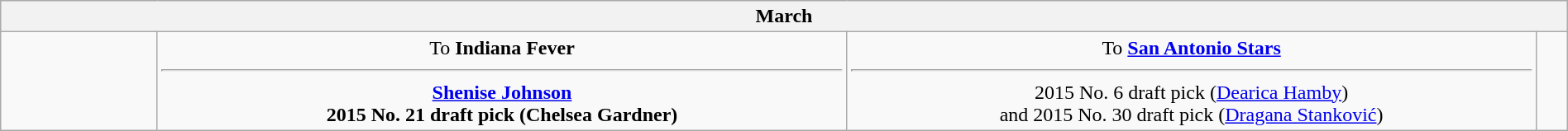<table class="wikitable sortable" style="width:100%; text-align: center">
<tr>
<th colspan="4">March</th>
</tr>
<tr>
<td style="width:10%"></td>
<td style="width:44%; vertical-align:top;">To <strong>Indiana Fever</strong><hr><strong><a href='#'>Shenise Johnson</a><br>2015 No. 21 draft pick (Chelsea Gardner)</strong></td>
<td style="width:44%; vertical-align:top;">To <strong><a href='#'>San Antonio Stars</a></strong><hr>2015 No. 6 draft pick (<a href='#'>Dearica Hamby</a>)<br>and 2015 No. 30 draft pick (<a href='#'>Dragana Stanković</a>)</td>
<td></td>
</tr>
</table>
